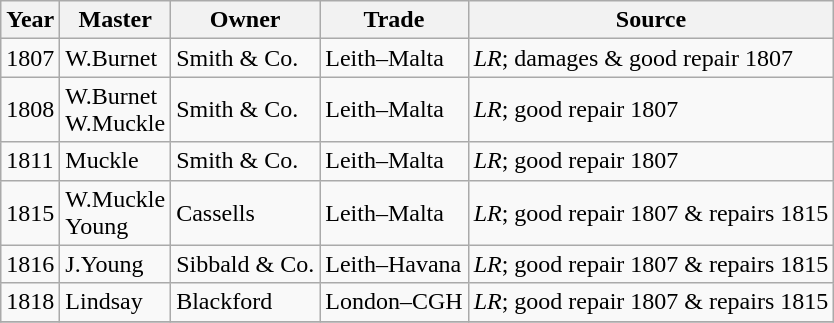<table class=" wikitable">
<tr>
<th>Year</th>
<th>Master</th>
<th>Owner</th>
<th>Trade</th>
<th>Source</th>
</tr>
<tr>
<td>1807</td>
<td>W.Burnet</td>
<td>Smith & Co.</td>
<td>Leith–Malta</td>
<td><em>LR</em>; damages & good repair 1807</td>
</tr>
<tr>
<td>1808</td>
<td>W.Burnet<br>W.Muckle</td>
<td>Smith & Co.</td>
<td>Leith–Malta</td>
<td><em>LR</em>; good repair 1807</td>
</tr>
<tr>
<td>1811</td>
<td>Muckle</td>
<td>Smith & Co.</td>
<td>Leith–Malta</td>
<td><em>LR</em>; good repair 1807</td>
</tr>
<tr>
<td>1815</td>
<td>W.Muckle<br>Young</td>
<td>Cassells</td>
<td>Leith–Malta</td>
<td><em>LR</em>; good repair 1807 & repairs 1815</td>
</tr>
<tr>
<td>1816</td>
<td>J.Young</td>
<td>Sibbald & Co.</td>
<td>Leith–Havana</td>
<td><em>LR</em>; good repair 1807 & repairs 1815</td>
</tr>
<tr>
<td>1818</td>
<td>Lindsay</td>
<td>Blackford</td>
<td>London–CGH</td>
<td><em>LR</em>; good repair 1807 & repairs 1815</td>
</tr>
<tr>
</tr>
</table>
